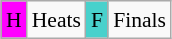<table class="wikitable" style="margin:0.5em auto; font-size:90%; line-height:1.25em;">
<tr>
<td bgcolor="#FF00FF" align=center>H</td>
<td>Heats</td>
<td bgcolor="#48D1CC" align=center>F</td>
<td>Finals</td>
</tr>
</table>
